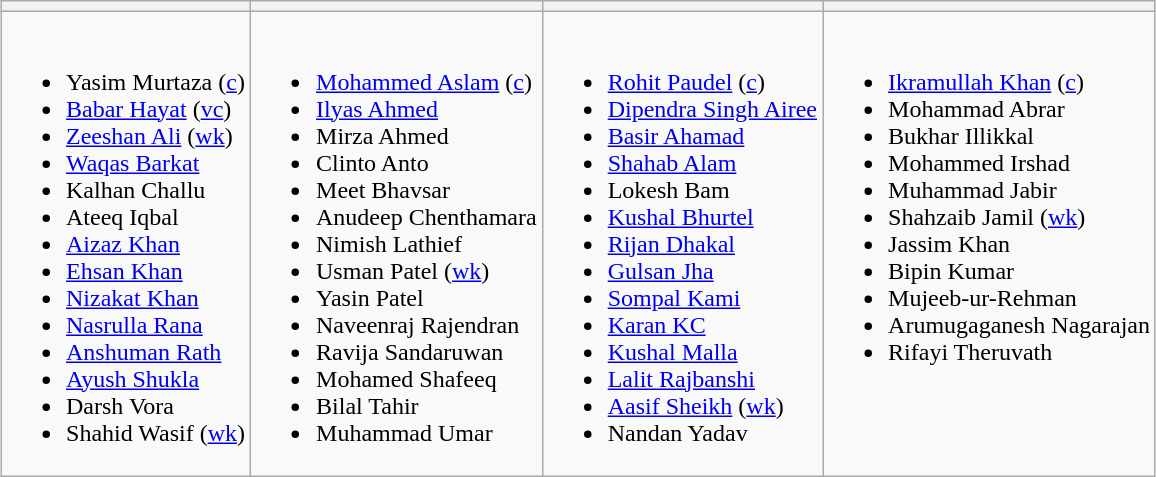<table class="wikitable" style="text-align:left; margin:auto">
<tr>
<th></th>
<th></th>
<th></th>
<th></th>
</tr>
<tr style="vertical-align:top">
<td><br><ul><li>Yasim Murtaza (<a href='#'>c</a>)</li><li><a href='#'>Babar Hayat</a> (<a href='#'>vc</a>)</li><li><a href='#'>Zeeshan Ali</a> (<a href='#'>wk</a>)</li><li><a href='#'>Waqas Barkat</a></li><li>Kalhan Challu</li><li>Ateeq Iqbal</li><li><a href='#'>Aizaz Khan</a></li><li><a href='#'>Ehsan Khan</a></li><li><a href='#'>Nizakat Khan</a></li><li><a href='#'>Nasrulla Rana</a></li><li><a href='#'>Anshuman Rath</a></li><li><a href='#'>Ayush Shukla</a></li><li>Darsh Vora</li><li>Shahid Wasif (<a href='#'>wk</a>)</li></ul></td>
<td><br><ul><li><a href='#'>Mohammed Aslam</a> (<a href='#'>c</a>)</li><li><a href='#'>Ilyas Ahmed</a></li><li>Mirza Ahmed</li><li>Clinto Anto</li><li>Meet Bhavsar</li><li>Anudeep Chenthamara</li><li>Nimish Lathief</li><li>Usman Patel (<a href='#'>wk</a>)</li><li>Yasin Patel</li><li>Naveenraj Rajendran</li><li>Ravija Sandaruwan</li><li>Mohamed Shafeeq</li><li>Bilal Tahir</li><li>Muhammad Umar</li></ul></td>
<td><br><ul><li><a href='#'>Rohit Paudel</a> (<a href='#'>c</a>)</li><li><a href='#'>Dipendra Singh Airee</a></li><li><a href='#'>Basir Ahamad</a></li><li><a href='#'>Shahab Alam</a></li><li>Lokesh Bam</li><li><a href='#'>Kushal Bhurtel</a></li><li><a href='#'>Rijan Dhakal</a></li><li><a href='#'>Gulsan Jha</a></li><li><a href='#'>Sompal Kami</a></li><li><a href='#'>Karan KC</a></li><li><a href='#'>Kushal Malla</a></li><li><a href='#'>Lalit Rajbanshi</a></li><li><a href='#'>Aasif Sheikh</a> (<a href='#'>wk</a>)</li><li>Nandan Yadav</li></ul></td>
<td><br><ul><li><a href='#'>Ikramullah Khan</a> (<a href='#'>c</a>)</li><li>Mohammad Abrar</li><li>Bukhar Illikkal</li><li>Mohammed Irshad</li><li>Muhammad Jabir</li><li>Shahzaib Jamil (<a href='#'>wk</a>)</li><li>Jassim Khan</li><li>Bipin Kumar</li><li>Mujeeb-ur-Rehman</li><li>Arumugaganesh Nagarajan</li><li>Rifayi Theruvath</li></ul></td>
</tr>
</table>
